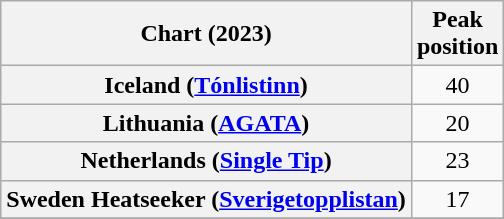<table class="wikitable sortable plainrowheaders" style="text-align:center">
<tr>
<th scope="col">Chart (2023)</th>
<th scope="col">Peak<br>position</th>
</tr>
<tr>
<th scope="row">Iceland (<a href='#'>Tónlistinn</a>)</th>
<td>40</td>
</tr>
<tr>
<th scope="row">Lithuania (<a href='#'>AGATA</a>)</th>
<td>20</td>
</tr>
<tr>
<th scope="row">Netherlands (<a href='#'>Single Tip</a>)</th>
<td>23</td>
</tr>
<tr>
<th scope="row">Sweden Heatseeker (<a href='#'>Sverigetopplistan</a>)</th>
<td>17</td>
</tr>
<tr>
</tr>
</table>
